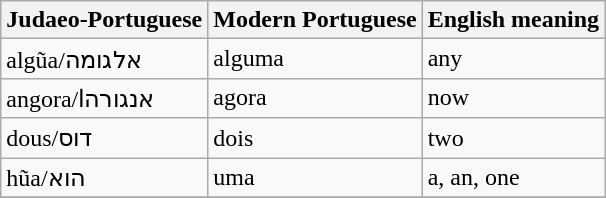<table class="wikitable">
<tr>
<th>Judaeo-Portuguese</th>
<th>Modern Portuguese</th>
<th>English meaning</th>
</tr>
<tr>
<td>algũa/אלגומה</td>
<td>alguma</td>
<td>any</td>
</tr>
<tr>
<td>angora/אנגורהا</td>
<td>agora</td>
<td>now</td>
</tr>
<tr>
<td>dous/דוס</td>
<td>dois</td>
<td>two</td>
</tr>
<tr>
<td>hũa/הוא</td>
<td>uma</td>
<td>a, an, one</td>
</tr>
<tr>
</tr>
</table>
